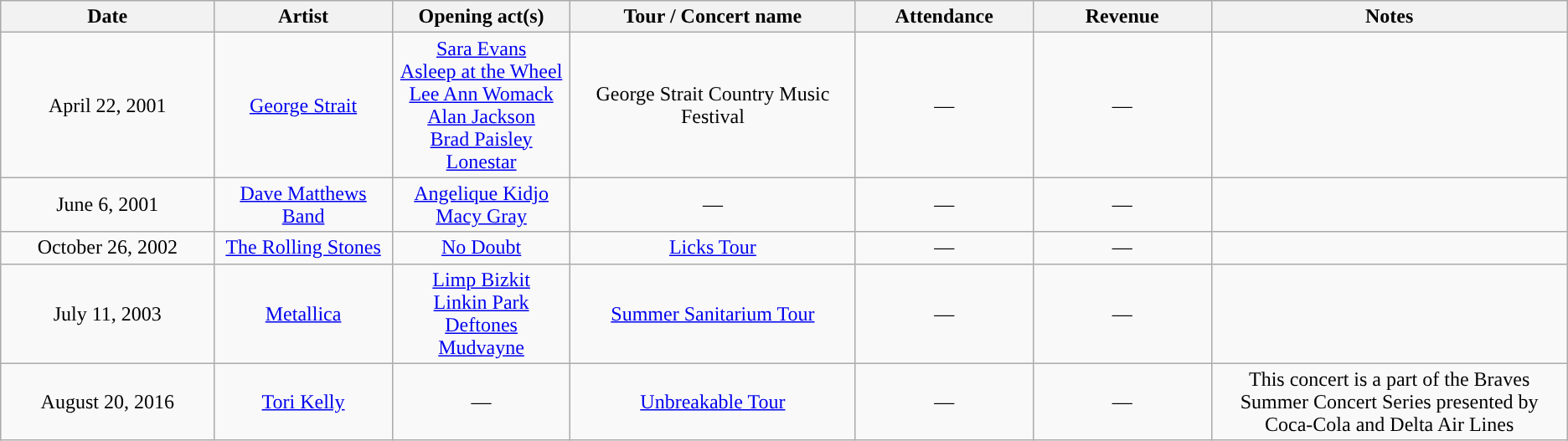<table class="wikitable" style="text-align:center;">
<tr>
<th width=12% style="text-align:center;">Date</th>
<th width=10% style="text-align:center;">Artist</th>
<th width=10% style="text-align:center;">Opening act(s)</th>
<th width=16% style="text-align:center;">Tour / Concert name</th>
<th width=10% style="text-align:center;">Attendance</th>
<th width=10% style="text-align:center;">Revenue</th>
<th width=20% style="text-align:center;">Notes</th>
</tr>
<tr>
<td>April 22, 2001</td>
<td><a href='#'>George Strait</a></td>
<td><a href='#'>Sara Evans</a><br><a href='#'>Asleep at the Wheel</a><br><a href='#'>Lee Ann Womack</a><br><a href='#'>Alan Jackson</a><br><a href='#'>Brad Paisley</a><br><a href='#'>Lonestar</a></td>
<td>George Strait Country Music Festival</td>
<td>—</td>
<td>—</td>
<td></td>
</tr>
<tr>
<td>June 6, 2001</td>
<td><a href='#'>Dave Matthews Band</a></td>
<td><a href='#'>Angelique Kidjo</a><br><a href='#'>Macy Gray</a></td>
<td>—</td>
<td>—</td>
<td>—</td>
<td></td>
</tr>
<tr>
<td>October 26, 2002</td>
<td><a href='#'>The Rolling Stones</a></td>
<td><a href='#'>No Doubt</a></td>
<td><a href='#'>Licks Tour</a></td>
<td>—</td>
<td>—</td>
<td></td>
</tr>
<tr>
<td>July 11, 2003</td>
<td><a href='#'>Metallica</a></td>
<td><a href='#'>Limp Bizkit</a><br><a href='#'>Linkin Park</a><br><a href='#'>Deftones</a><br><a href='#'>Mudvayne</a></td>
<td><a href='#'>Summer Sanitarium Tour</a></td>
<td>—</td>
<td>—</td>
<td></td>
</tr>
<tr>
<td>August 20, 2016</td>
<td><a href='#'>Tori Kelly</a></td>
<td>—</td>
<td><a href='#'>Unbreakable Tour</a></td>
<td>—</td>
<td>—</td>
<td>This concert is a part of the Braves Summer Concert Series presented by Coca-Cola and Delta Air Lines</td>
</tr>
</table>
